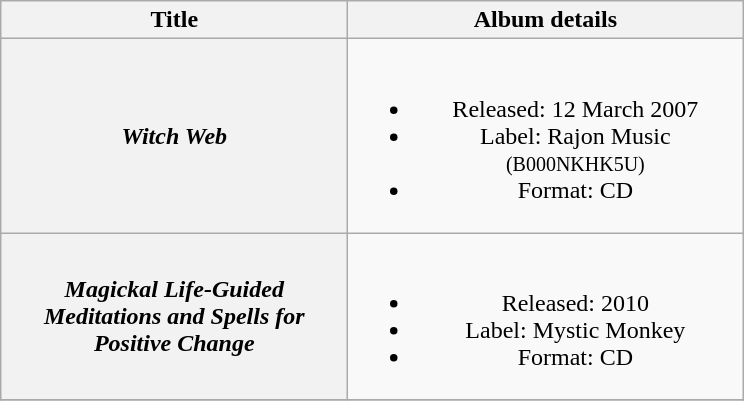<table class="wikitable plainrowheaders" style="text-align:center;" border="1">
<tr>
<th scope="col" style="width:14em;">Title</th>
<th scope="col" style="width:16em;">Album details</th>
</tr>
<tr>
<th scope="row"><em>Witch Web</em></th>
<td><br><ul><li>Released: 12 March 2007</li><li>Label: Rajon Music <small>(B000NKHK5U)</small></li><li>Format: CD</li></ul></td>
</tr>
<tr>
<th scope="row"><em>Magickal Life-Guided Meditations and Spells for Positive Change</em></th>
<td><br><ul><li>Released: 2010</li><li>Label: Mystic Monkey</li><li>Format: CD</li></ul></td>
</tr>
<tr>
</tr>
</table>
